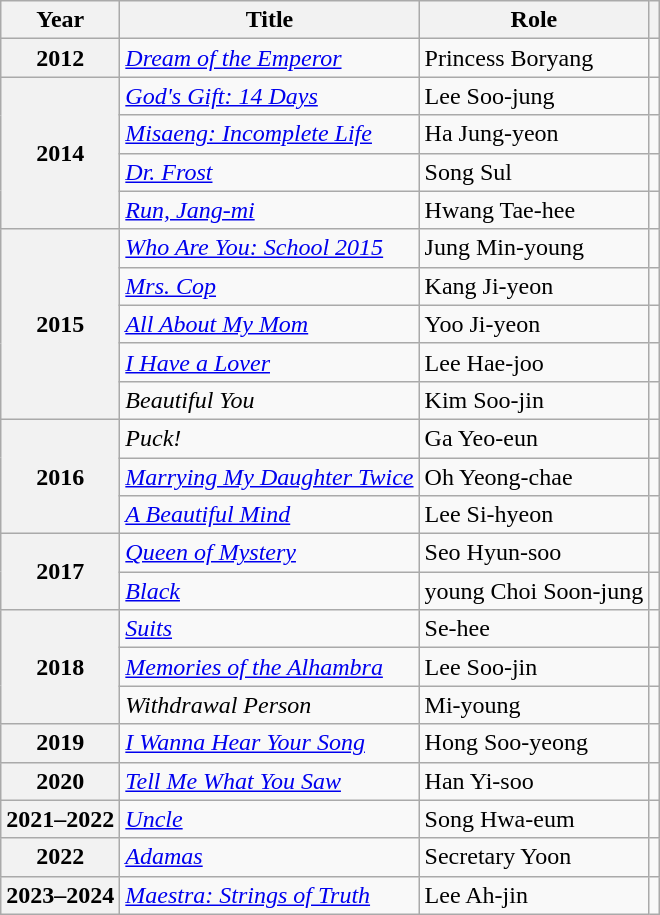<table class="wikitable plainrowheaders sortable">
<tr>
<th scope="col">Year</th>
<th scope="col">Title</th>
<th scope="col">Role</th>
<th scope="col" class="unsortable"></th>
</tr>
<tr>
<th scope="row">2012</th>
<td><em><a href='#'>Dream of the Emperor</a></em></td>
<td>Princess Boryang</td>
<td style="text-align:center"></td>
</tr>
<tr>
<th scope="row" rowspan="4">2014</th>
<td><em><a href='#'>God's Gift: 14 Days</a></em></td>
<td>Lee Soo-jung</td>
<td style="text-align:center"></td>
</tr>
<tr>
<td><em><a href='#'>Misaeng: Incomplete Life</a></em></td>
<td>Ha Jung-yeon</td>
<td style="text-align:center"></td>
</tr>
<tr>
<td><em><a href='#'>Dr. Frost</a></em></td>
<td>Song Sul</td>
<td style="text-align:center"></td>
</tr>
<tr>
<td><em><a href='#'>Run, Jang-mi</a></em></td>
<td>Hwang Tae-hee</td>
<td style="text-align:center"></td>
</tr>
<tr>
<th scope="row" rowspan="5">2015</th>
<td><em><a href='#'>Who Are You: School 2015</a></em></td>
<td>Jung Min-young</td>
<td style="text-align:center"></td>
</tr>
<tr>
<td><em><a href='#'>Mrs. Cop</a></em></td>
<td>Kang Ji-yeon</td>
<td style="text-align:center"></td>
</tr>
<tr>
<td><em><a href='#'>All About My Mom</a></em></td>
<td>Yoo Ji-yeon</td>
<td style="text-align:center"></td>
</tr>
<tr>
<td><em><a href='#'>I Have a Lover</a></em></td>
<td>Lee Hae-joo</td>
<td style="text-align:center"></td>
</tr>
<tr>
<td><em>Beautiful You</em></td>
<td>Kim Soo-jin</td>
<td style="text-align:center"></td>
</tr>
<tr>
<th scope="row" rowspan="3">2016</th>
<td><em>Puck!</em></td>
<td>Ga Yeo-eun</td>
<td style="text-align:center"></td>
</tr>
<tr>
<td><em><a href='#'>Marrying My Daughter Twice</a></em></td>
<td>Oh Yeong-chae</td>
<td style="text-align:center"></td>
</tr>
<tr>
<td><em><a href='#'>A Beautiful Mind</a></em></td>
<td>Lee Si-hyeon</td>
<td style="text-align:center"></td>
</tr>
<tr>
<th scope="row" rowspan="2">2017</th>
<td><em><a href='#'>Queen of Mystery</a></em></td>
<td>Seo Hyun-soo</td>
<td style="text-align:center"></td>
</tr>
<tr>
<td><em><a href='#'>Black</a></em></td>
<td>young Choi Soon-jung</td>
<td style="text-align:center"></td>
</tr>
<tr>
<th scope="row" rowspan="3">2018</th>
<td><em><a href='#'>Suits</a></em></td>
<td>Se-hee</td>
<td style="text-align:center"></td>
</tr>
<tr>
<td><em><a href='#'>Memories of the Alhambra</a></em></td>
<td>Lee Soo-jin</td>
<td style="text-align:center"></td>
</tr>
<tr>
<td><em>Withdrawal Person</em></td>
<td>Mi-young</td>
<td style="text-align:center"></td>
</tr>
<tr>
<th scope="row">2019</th>
<td><em><a href='#'>I Wanna Hear Your Song</a></em></td>
<td>Hong Soo-yeong</td>
<td style="text-align:center"></td>
</tr>
<tr>
<th scope="row">2020</th>
<td><em><a href='#'>Tell Me What You Saw</a></em></td>
<td>Han Yi-soo</td>
<td style="text-align:center"></td>
</tr>
<tr>
<th scope="row">2021–2022</th>
<td><em><a href='#'>Uncle</a></em></td>
<td>Song Hwa-eum</td>
<td style="text-align:center"></td>
</tr>
<tr>
<th scope="row">2022</th>
<td><em><a href='#'>Adamas</a></em></td>
<td>Secretary Yoon</td>
<td style="text-align:center"></td>
</tr>
<tr>
<th scope="row">2023–2024</th>
<td><em><a href='#'>Maestra: Strings of Truth</a></em></td>
<td>Lee Ah-jin</td>
<td></td>
</tr>
</table>
